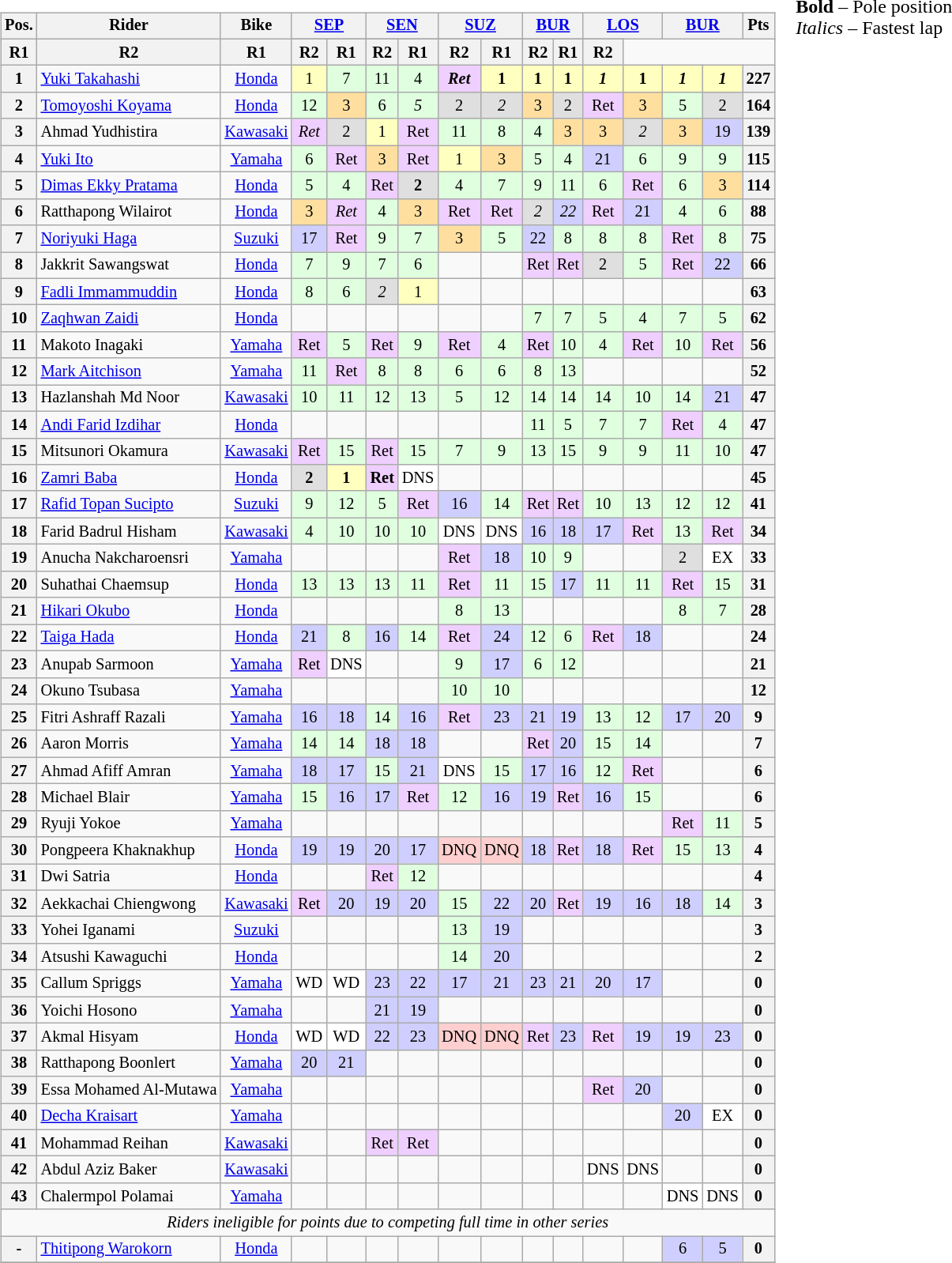<table>
<tr>
<td><br><table class="wikitable" style="font-size:85%; text-align:center;">
<tr>
<th rowspan="2">Pos.</th>
<th rowspan="2">Rider</th>
<th rowspan="2">Bike</th>
<th colspan="2"><a href='#'>SEP</a><br></th>
<th colspan="2"><a href='#'>SEN</a><br></th>
<th colspan="2"><a href='#'>SUZ</a><br></th>
<th colspan="2"><a href='#'>BUR</a><br></th>
<th colspan="2"><a href='#'>LOS</a><br></th>
<th colspan="2"><a href='#'>BUR</a><br></th>
<th rowspan="2">Pts</th>
</tr>
<tr>
</tr>
<tr>
<th>R1</th>
<th>R2</th>
<th>R1</th>
<th>R2</th>
<th>R1</th>
<th>R2</th>
<th>R1</th>
<th>R2</th>
<th>R1</th>
<th>R2</th>
<th>R1</th>
<th>R2</th>
</tr>
<tr>
<th>1</th>
<td align=left> <a href='#'>Yuki Takahashi</a></td>
<td><a href='#'>Honda</a></td>
<td style="background:#ffffbf;">1</td>
<td style="background:#dfffdf;">7</td>
<td style="background:#dfffdf;">11</td>
<td style="background:#dfffdf;">4</td>
<td style="background:#efcfff;"><strong><em>Ret</em></strong></td>
<td style="background:#ffffbf;"><strong>1</strong></td>
<td style="background:#ffffbf;"><strong>1</strong></td>
<td style="background:#ffffbf;"><strong>1</strong></td>
<td style="background:#ffffbf;"><strong><em>1</em></strong></td>
<td style="background:#ffffbf;"><strong>1</strong></td>
<td style="background:#ffffbf;"><strong><em>1</em></strong></td>
<td style="background:#ffffbf;"><strong><em>1</em></strong></td>
<th>227</th>
</tr>
<tr>
<th>2</th>
<td align=left> <a href='#'>Tomoyoshi Koyama</a></td>
<td><a href='#'>Honda</a></td>
<td style="background:#dfffdf;">12</td>
<td style="background:#ffdf9f;">3</td>
<td style="background:#dfffdf;">6</td>
<td style="background:#dfffdf;"><em>5</em></td>
<td style="background:#dfdfdf;">2</td>
<td style="background:#dfdfdf;"><em>2</em></td>
<td style="background:#ffdf9f;">3</td>
<td style="background:#dfdfdf;">2</td>
<td style="background:#efcfff;">Ret</td>
<td style="background:#ffdf9f;">3</td>
<td style="background:#dfffdf;">5</td>
<td style="background:#dfdfdf;">2</td>
<th>164</th>
</tr>
<tr>
<th>3</th>
<td align=left> Ahmad Yudhistira</td>
<td><a href='#'>Kawasaki</a></td>
<td style="background:#efcfff;"><em>Ret</em></td>
<td style="background:#dfdfdf;">2</td>
<td style="background:#ffffbf;">1</td>
<td style="background:#efcfff;">Ret</td>
<td style="background:#dfffdf;">11</td>
<td style="background:#dfffdf;">8</td>
<td style="background:#dfffdf;">4</td>
<td style="background:#ffdf9f;">3</td>
<td style="background:#ffdf9f;">3</td>
<td style="background:#dfdfdf;"><em>2</em></td>
<td style="background:#ffdf9f;">3</td>
<td style="background:#cfcfff;">19</td>
<th>139</th>
</tr>
<tr>
<th>4</th>
<td align=left> <a href='#'>Yuki Ito</a></td>
<td><a href='#'>Yamaha</a></td>
<td style="background:#dfffdf;">6</td>
<td style="background:#efcfff;">Ret</td>
<td style="background:#ffdf9f;">3</td>
<td style="background:#efcfff;">Ret</td>
<td style="background:#ffffbf;">1</td>
<td style="background:#ffdf9f;">3</td>
<td style="background:#dfffdf;">5</td>
<td style="background:#dfffdf;">4</td>
<td style="background:#cfcfff;">21</td>
<td style="background:#dfffdf;">6</td>
<td style="background:#dfffdf;">9</td>
<td style="background:#dfffdf;">9</td>
<th>115</th>
</tr>
<tr>
<th>5</th>
<td align=left> <a href='#'>Dimas Ekky Pratama</a></td>
<td><a href='#'>Honda</a></td>
<td style="background:#dfffdf;">5</td>
<td style="background:#dfffdf;">4</td>
<td style="background:#efcfff;">Ret</td>
<td style="background:#dfdfdf;"><strong>2</strong></td>
<td style="background:#dfffdf;">4</td>
<td style="background:#dfffdf;">7</td>
<td style="background:#dfffdf;">9</td>
<td style="background:#dfffdf;">11</td>
<td style="background:#dfffdf;">6</td>
<td style="background:#efcfff;">Ret</td>
<td style="background:#dfffdf;">6</td>
<td style="background:#ffdf9f;">3</td>
<th>114</th>
</tr>
<tr>
<th>6</th>
<td align=left> Ratthapong Wilairot</td>
<td><a href='#'>Honda</a></td>
<td style="background:#ffdf9f;">3</td>
<td style="background:#efcfff;"><em>Ret</em></td>
<td style="background:#dfffdf;">4</td>
<td style="background:#ffdf9f;">3</td>
<td style="background:#efcfff;">Ret</td>
<td style="background:#efcfff;">Ret</td>
<td style="background:#dfdfdf;"><em>2</em></td>
<td style="background:#cfcfff;"><em>22</em></td>
<td style="background:#efcfff;">Ret</td>
<td style="background:#cfcfff;">21</td>
<td style="background:#dfffdf;">4</td>
<td style="background:#dfffdf;">6</td>
<th>88</th>
</tr>
<tr>
<th>7</th>
<td align=left> <a href='#'>Noriyuki Haga</a></td>
<td><a href='#'>Suzuki</a></td>
<td style="background:#cfcfff;">17</td>
<td style="background:#efcfff;">Ret</td>
<td style="background:#dfffdf;">9</td>
<td style="background:#dfffdf;">7</td>
<td style="background:#ffdf9f;">3</td>
<td style="background:#dfffdf;">5</td>
<td style="background:#cfcfff;">22</td>
<td style="background:#dfffdf;">8</td>
<td style="background:#dfffdf;">8</td>
<td style="background:#dfffdf;">8</td>
<td style="background:#efcfff;">Ret</td>
<td style="background:#dfffdf;">8</td>
<th>75</th>
</tr>
<tr>
<th>8</th>
<td align=left> Jakkrit Sawangswat</td>
<td><a href='#'>Honda</a></td>
<td style="background:#dfffdf;">7</td>
<td style="background:#dfffdf;">9</td>
<td style="background:#dfffdf;">7</td>
<td style="background:#dfffdf;">6</td>
<td></td>
<td></td>
<td style="background:#efcfff;">Ret</td>
<td style="background:#efcfff;">Ret</td>
<td style="background:#dfdfdf;">2</td>
<td style="background:#dfffdf;">5</td>
<td style="background:#efcfff;">Ret</td>
<td style="background:#cfcfff;">22</td>
<th>66</th>
</tr>
<tr>
<th>9</th>
<td align=left> <a href='#'>Fadli Immammuddin</a></td>
<td><a href='#'>Honda</a></td>
<td style="background:#dfffdf;">8</td>
<td style="background:#dfffdf;">6</td>
<td style="background:#dfdfdf;"><em>2</em></td>
<td style="background:#ffffbf;">1</td>
<td></td>
<td></td>
<td></td>
<td></td>
<td></td>
<td></td>
<td></td>
<td></td>
<th>63</th>
</tr>
<tr>
<th>10</th>
<td align=left> <a href='#'>Zaqhwan Zaidi</a></td>
<td><a href='#'>Honda</a></td>
<td></td>
<td></td>
<td></td>
<td></td>
<td></td>
<td></td>
<td style="background:#dfffdf;">7</td>
<td style="background:#dfffdf;">7</td>
<td style="background:#dfffdf;">5</td>
<td style="background:#dfffdf;">4</td>
<td style="background:#dfffdf;">7</td>
<td style="background:#dfffdf;">5</td>
<th>62</th>
</tr>
<tr>
<th>11</th>
<td align=left> Makoto Inagaki</td>
<td><a href='#'>Yamaha</a></td>
<td style="background:#efcfff;">Ret</td>
<td style="background:#dfffdf;">5</td>
<td style="background:#efcfff;">Ret</td>
<td style="background:#dfffdf;">9</td>
<td style="background:#efcfff;">Ret</td>
<td style="background:#dfffdf;">4</td>
<td style="background:#efcfff;">Ret</td>
<td style="background:#dfffdf;">10</td>
<td style="background:#dfffdf;">4</td>
<td style="background:#efcfff;">Ret</td>
<td style="background:#dfffdf;">10</td>
<td style="background:#efcfff;">Ret</td>
<th>56</th>
</tr>
<tr>
<th>12</th>
<td align=left> <a href='#'>Mark Aitchison</a></td>
<td><a href='#'>Yamaha</a></td>
<td style="background:#dfffdf;">11</td>
<td style="background:#efcfff;">Ret</td>
<td style="background:#dfffdf;">8</td>
<td style="background:#dfffdf;">8</td>
<td style="background:#dfffdf;">6</td>
<td style="background:#dfffdf;">6</td>
<td style="background:#dfffdf;">8</td>
<td style="background:#dfffdf;">13</td>
<td></td>
<td></td>
<td></td>
<td></td>
<th>52</th>
</tr>
<tr>
<th>13</th>
<td align=left> Hazlanshah Md Noor</td>
<td><a href='#'>Kawasaki</a></td>
<td style="background:#dfffdf;">10</td>
<td style="background:#dfffdf;">11</td>
<td style="background:#dfffdf;">12</td>
<td style="background:#dfffdf;">13</td>
<td style="background:#dfffdf;">5</td>
<td style="background:#dfffdf;">12</td>
<td style="background:#dfffdf;">14</td>
<td style="background:#dfffdf;">14</td>
<td style="background:#dfffdf;">14</td>
<td style="background:#dfffdf;">10</td>
<td style="background:#dfffdf;">14</td>
<td style="background:#cfcfff;">21</td>
<th>47</th>
</tr>
<tr>
<th>14</th>
<td align=left> <a href='#'>Andi Farid Izdihar</a></td>
<td><a href='#'>Honda</a></td>
<td></td>
<td></td>
<td></td>
<td></td>
<td></td>
<td></td>
<td style="background:#dfffdf;">11</td>
<td style="background:#dfffdf;">5</td>
<td style="background:#dfffdf;">7</td>
<td style="background:#dfffdf;">7</td>
<td style="background:#efcfff;">Ret</td>
<td style="background:#dfffdf;">4</td>
<th>47</th>
</tr>
<tr>
<th>15</th>
<td align=left> Mitsunori Okamura</td>
<td><a href='#'>Kawasaki</a></td>
<td style="background:#efcfff;">Ret</td>
<td style="background:#dfffdf;">15</td>
<td style="background:#efcfff;">Ret</td>
<td style="background:#dfffdf;">15</td>
<td style="background:#dfffdf;">7</td>
<td style="background:#dfffdf;">9</td>
<td style="background:#dfffdf;">13</td>
<td style="background:#dfffdf;">15</td>
<td style="background:#dfffdf;">9</td>
<td style="background:#dfffdf;">9</td>
<td style="background:#dfffdf;">11</td>
<td style="background:#dfffdf;">10</td>
<th>47</th>
</tr>
<tr>
<th>16</th>
<td align=left> <a href='#'>Zamri Baba</a></td>
<td><a href='#'>Honda</a></td>
<td style="background:#dfdfdf;"><strong>2</strong></td>
<td style="background:#ffffbf;"><strong>1</strong></td>
<td style="background:#efcfff;"><strong>Ret</strong></td>
<td style="background:#ffffff;">DNS</td>
<td></td>
<td></td>
<td></td>
<td></td>
<td></td>
<td></td>
<td></td>
<td></td>
<th>45</th>
</tr>
<tr>
<th>17</th>
<td align=left> <a href='#'>Rafid Topan Sucipto</a></td>
<td><a href='#'>Suzuki</a></td>
<td style="background:#dfffdf;">9</td>
<td style="background:#dfffdf;">12</td>
<td style="background:#dfffdf;">5</td>
<td style="background:#efcfff;">Ret</td>
<td style="background:#cfcfff;">16</td>
<td style="background:#dfffdf;">14</td>
<td style="background:#efcfff;">Ret</td>
<td style="background:#efcfff;">Ret</td>
<td style="background:#dfffdf;">10</td>
<td style="background:#dfffdf;">13</td>
<td style="background:#dfffdf;">12</td>
<td style="background:#dfffdf;">12</td>
<th>41</th>
</tr>
<tr>
<th>18</th>
<td align=left> Farid Badrul Hisham</td>
<td><a href='#'>Kawasaki</a></td>
<td style="background:#dfffdf;">4</td>
<td style="background:#dfffdf;">10</td>
<td style="background:#dfffdf;">10</td>
<td style="background:#dfffdf;">10</td>
<td style="background:#ffffff;">DNS</td>
<td style="background:#ffffff;">DNS</td>
<td style="background:#cfcfff;">16</td>
<td style="background:#cfcfff;">18</td>
<td style="background:#cfcfff;">17</td>
<td style="background:#efcfff;">Ret</td>
<td style="background:#dfffdf;">13</td>
<td style="background:#efcfff;">Ret</td>
<th>34</th>
</tr>
<tr>
<th>19</th>
<td align=left> Anucha Nakcharoensri</td>
<td><a href='#'>Yamaha</a></td>
<td></td>
<td></td>
<td></td>
<td></td>
<td style="background:#efcfff;">Ret</td>
<td style="background:#cfcfff;">18</td>
<td style="background:#dfffdf;">10</td>
<td style="background:#dfffdf;">9</td>
<td></td>
<td></td>
<td style="background:#dfdfdf;">2</td>
<td style="background:#ffffff;">EX</td>
<th>33</th>
</tr>
<tr>
<th>20</th>
<td align=left> Suhathai Chaemsup</td>
<td><a href='#'>Honda</a></td>
<td style="background:#dfffdf;">13</td>
<td style="background:#dfffdf;">13</td>
<td style="background:#dfffdf;">13</td>
<td style="background:#dfffdf;">11</td>
<td style="background:#efcfff;">Ret</td>
<td style="background:#dfffdf;">11</td>
<td style="background:#dfffdf;">15</td>
<td style="background:#cfcfff;">17</td>
<td style="background:#dfffdf;">11</td>
<td style="background:#dfffdf;">11</td>
<td style="background:#efcfff;">Ret</td>
<td style="background:#dfffdf;">15</td>
<th>31</th>
</tr>
<tr>
<th>21</th>
<td align=left> <a href='#'>Hikari Okubo</a></td>
<td><a href='#'>Honda</a></td>
<td></td>
<td></td>
<td></td>
<td></td>
<td style="background:#dfffdf;">8</td>
<td style="background:#dfffdf;">13</td>
<td></td>
<td></td>
<td></td>
<td></td>
<td style="background:#dfffdf;">8</td>
<td style="background:#dfffdf;">7</td>
<th>28</th>
</tr>
<tr>
<th>22</th>
<td align=left> <a href='#'>Taiga Hada</a></td>
<td><a href='#'>Honda</a></td>
<td style="background:#cfcfff;">21</td>
<td style="background:#dfffdf;">8</td>
<td style="background:#cfcfff;">16</td>
<td style="background:#dfffdf;">14</td>
<td style="background:#efcfff;">Ret</td>
<td style="background:#cfcfff;">24</td>
<td style="background:#dfffdf;">12</td>
<td style="background:#dfffdf;">6</td>
<td style="background:#efcfff;">Ret</td>
<td style="background:#cfcfff;">18</td>
<td></td>
<td></td>
<th>24</th>
</tr>
<tr>
<th>23</th>
<td align=left> Anupab Sarmoon</td>
<td><a href='#'>Yamaha</a></td>
<td style="background:#efcfff;">Ret</td>
<td style="background:#ffffff;">DNS</td>
<td></td>
<td></td>
<td style="background:#dfffdf;">9</td>
<td style="background:#cfcfff;">17</td>
<td style="background:#dfffdf;">6</td>
<td style="background:#dfffdf;">12</td>
<td></td>
<td></td>
<td></td>
<td></td>
<th>21</th>
</tr>
<tr>
<th>24</th>
<td align=left> Okuno Tsubasa</td>
<td><a href='#'>Yamaha</a></td>
<td></td>
<td></td>
<td></td>
<td></td>
<td style="background:#dfffdf;">10</td>
<td style="background:#dfffdf;">10</td>
<td></td>
<td></td>
<td></td>
<td></td>
<td></td>
<td></td>
<th>12</th>
</tr>
<tr>
<th>25</th>
<td align=left> Fitri Ashraff Razali</td>
<td><a href='#'>Yamaha</a></td>
<td style="background:#cfcfff;">16</td>
<td style="background:#cfcfff;">18</td>
<td style="background:#dfffdf;">14</td>
<td style="background:#cfcfff;">16</td>
<td style="background:#efcfff;">Ret</td>
<td style="background:#cfcfff;">23</td>
<td style="background:#cfcfff;">21</td>
<td style="background:#cfcfff;">19</td>
<td style="background:#dfffdf;">13</td>
<td style="background:#dfffdf;">12</td>
<td style="background:#cfcfff;">17</td>
<td style="background:#cfcfff;">20</td>
<th>9</th>
</tr>
<tr>
<th>26</th>
<td align=left> Aaron Morris</td>
<td><a href='#'>Yamaha</a></td>
<td style="background:#dfffdf;">14</td>
<td style="background:#dfffdf;">14</td>
<td style="background:#cfcfff;">18</td>
<td style="background:#cfcfff;">18</td>
<td></td>
<td></td>
<td style="background:#efcfff;">Ret</td>
<td style="background:#cfcfff;">20</td>
<td style="background:#dfffdf;">15</td>
<td style="background:#dfffdf;">14</td>
<td></td>
<td></td>
<th>7</th>
</tr>
<tr>
<th>27</th>
<td align=left> Ahmad Afiff Amran</td>
<td><a href='#'>Yamaha</a></td>
<td style="background:#cfcfff;">18</td>
<td style="background:#cfcfff;">17</td>
<td style="background:#dfffdf;">15</td>
<td style="background:#cfcfff;">21</td>
<td style="background:#ffffff;">DNS</td>
<td style="background:#dfffdf;">15</td>
<td style="background:#cfcfff;">17</td>
<td style="background:#cfcfff;">16</td>
<td style="background:#dfffdf;">12</td>
<td style="background:#efcfff;">Ret</td>
<td></td>
<td></td>
<th>6</th>
</tr>
<tr>
<th>28</th>
<td align=left> Michael Blair</td>
<td><a href='#'>Yamaha</a></td>
<td style="background:#dfffdf;">15</td>
<td style="background:#cfcfff;">16</td>
<td style="background:#cfcfff;">17</td>
<td style="background:#efcfff;">Ret</td>
<td style="background:#dfffdf;">12</td>
<td style="background:#cfcfff;">16</td>
<td style="background:#cfcfff;">19</td>
<td style="background:#efcfff;">Ret</td>
<td style="background:#cfcfff;">16</td>
<td style="background:#dfffdf;">15</td>
<td></td>
<td></td>
<th>6</th>
</tr>
<tr>
<th>29</th>
<td align=left> Ryuji Yokoe</td>
<td><a href='#'>Yamaha</a></td>
<td></td>
<td></td>
<td></td>
<td></td>
<td></td>
<td></td>
<td></td>
<td></td>
<td></td>
<td></td>
<td style="background:#efcfff;">Ret</td>
<td style="background:#dfffdf;">11</td>
<th>5</th>
</tr>
<tr>
<th>30</th>
<td align=left> Pongpeera Khaknakhup</td>
<td><a href='#'>Honda</a></td>
<td style="background:#cfcfff;">19</td>
<td style="background:#cfcfff;">19</td>
<td style="background:#cfcfff;">20</td>
<td style="background:#cfcfff;">17</td>
<td style="background:#ffcfcf;">DNQ</td>
<td style="background:#ffcfcf;">DNQ</td>
<td style="background:#cfcfff;">18</td>
<td style="background:#efcfff;">Ret</td>
<td style="background:#cfcfff;">18</td>
<td style="background:#efcfff;">Ret</td>
<td style="background:#dfffdf;">15</td>
<td style="background:#dfffdf;">13</td>
<th>4</th>
</tr>
<tr>
<th>31</th>
<td align=left> Dwi Satria</td>
<td><a href='#'>Honda</a></td>
<td></td>
<td></td>
<td style="background:#efcfff;">Ret</td>
<td style="background:#dfffdf;">12</td>
<td></td>
<td></td>
<td></td>
<td></td>
<td></td>
<td></td>
<td></td>
<td></td>
<th>4</th>
</tr>
<tr>
<th>32</th>
<td align=left> Aekkachai Chiengwong</td>
<td><a href='#'>Kawasaki</a></td>
<td style="background:#efcfff;">Ret</td>
<td style="background:#cfcfff;">20</td>
<td style="background:#cfcfff;">19</td>
<td style="background:#cfcfff;">20</td>
<td style="background:#dfffdf;">15</td>
<td style="background:#cfcfff;">22</td>
<td style="background:#cfcfff;">20</td>
<td style="background:#efcfff;">Ret</td>
<td style="background:#cfcfff;">19</td>
<td style="background:#cfcfff;">16</td>
<td style="background:#cfcfff;">18</td>
<td style="background:#dfffdf;">14</td>
<th>3</th>
</tr>
<tr>
<th>33</th>
<td align=left> Yohei Iganami</td>
<td><a href='#'>Suzuki</a></td>
<td></td>
<td></td>
<td></td>
<td></td>
<td style="background:#dfffdf;">13</td>
<td style="background:#cfcfff;">19</td>
<td></td>
<td></td>
<td></td>
<td></td>
<td></td>
<td></td>
<th>3</th>
</tr>
<tr>
<th>34</th>
<td align=left> Atsushi Kawaguchi</td>
<td><a href='#'>Honda</a></td>
<td></td>
<td></td>
<td></td>
<td></td>
<td style="background:#dfffdf;">14</td>
<td style="background:#cfcfff;">20</td>
<td></td>
<td></td>
<td></td>
<td></td>
<td></td>
<td></td>
<th>2</th>
</tr>
<tr>
<th>35</th>
<td align=left> Callum Spriggs</td>
<td><a href='#'>Yamaha</a></td>
<td style="background:#ffffff;">WD</td>
<td style="background:#ffffff;">WD</td>
<td style="background:#cfcfff;">23</td>
<td style="background:#cfcfff;">22</td>
<td style="background:#cfcfff;">17</td>
<td style="background:#cfcfff;">21</td>
<td style="background:#cfcfff;">23</td>
<td style="background:#cfcfff;">21</td>
<td style="background:#cfcfff;">20</td>
<td style="background:#cfcfff;">17</td>
<td></td>
<td></td>
<th>0</th>
</tr>
<tr>
<th>36</th>
<td align=left> Yoichi Hosono</td>
<td><a href='#'>Yamaha</a></td>
<td></td>
<td></td>
<td style="background:#cfcfff;">21</td>
<td style="background:#cfcfff;">19</td>
<td></td>
<td></td>
<td></td>
<td></td>
<td></td>
<td></td>
<td></td>
<td></td>
<th>0</th>
</tr>
<tr>
<th>37</th>
<td align=left> Akmal Hisyam</td>
<td><a href='#'>Honda</a></td>
<td style="background:#ffffff;">WD</td>
<td style="background:#ffffff;">WD</td>
<td style="background:#cfcfff;">22</td>
<td style="background:#cfcfff;">23</td>
<td style="background:#ffcfcf;">DNQ</td>
<td style="background:#ffcfcf;">DNQ</td>
<td style="background:#efcfff;">Ret</td>
<td style="background:#cfcfff;">23</td>
<td style="background:#efcfff;">Ret</td>
<td style="background:#cfcfff;">19</td>
<td style="background:#cfcfff;">19</td>
<td style="background:#cfcfff;">23</td>
<th>0</th>
</tr>
<tr>
<th>38</th>
<td align=left> Ratthapong Boonlert</td>
<td><a href='#'>Yamaha</a></td>
<td style="background:#cfcfff;">20</td>
<td style="background:#cfcfff;">21</td>
<td></td>
<td></td>
<td></td>
<td></td>
<td></td>
<td></td>
<td></td>
<td></td>
<td></td>
<td></td>
<th>0</th>
</tr>
<tr>
<th>39</th>
<td align=left> Essa Mohamed Al-Mutawa</td>
<td><a href='#'>Yamaha</a></td>
<td></td>
<td></td>
<td></td>
<td></td>
<td></td>
<td></td>
<td></td>
<td></td>
<td style="background:#efcfff;">Ret</td>
<td style="background:#cfcfff;">20</td>
<td></td>
<td></td>
<th>0</th>
</tr>
<tr>
<th>40</th>
<td align=left> <a href='#'>Decha Kraisart</a></td>
<td><a href='#'>Yamaha</a></td>
<td></td>
<td></td>
<td></td>
<td></td>
<td></td>
<td></td>
<td></td>
<td></td>
<td></td>
<td></td>
<td style="background:#cfcfff;">20</td>
<td style="background:#ffffff;">EX</td>
<th>0</th>
</tr>
<tr>
<th>41</th>
<td align=left> Mohammad Reihan</td>
<td><a href='#'>Kawasaki</a></td>
<td></td>
<td></td>
<td style="background:#efcfff;">Ret</td>
<td style="background:#efcfff;">Ret</td>
<td></td>
<td></td>
<td></td>
<td></td>
<td></td>
<td></td>
<td></td>
<td></td>
<th>0</th>
</tr>
<tr>
<th>42</th>
<td align=left> Abdul Aziz Baker</td>
<td><a href='#'>Kawasaki</a></td>
<td></td>
<td></td>
<td></td>
<td></td>
<td></td>
<td></td>
<td></td>
<td></td>
<td style="background:#ffffff;">DNS</td>
<td style="background:#ffffff;">DNS</td>
<td></td>
<td></td>
<th>0</th>
</tr>
<tr>
<th>43</th>
<td align=left> Chalermpol Polamai</td>
<td><a href='#'>Yamaha</a></td>
<td></td>
<td></td>
<td></td>
<td></td>
<td></td>
<td></td>
<td></td>
<td></td>
<td></td>
<td></td>
<td style="background:#ffffff;">DNS</td>
<td style="background:#ffffff;">DNS</td>
<th>0</th>
</tr>
<tr>
<td align=center colspan=16><em>Riders ineligible for points due to competing full time in other series</em></td>
</tr>
<tr>
<th>-</th>
<td align=left> <a href='#'>Thitipong Warokorn</a></td>
<td><a href='#'>Honda</a></td>
<td></td>
<td></td>
<td></td>
<td></td>
<td></td>
<td></td>
<td></td>
<td></td>
<td></td>
<td></td>
<td style="background:#cfcfff;">6</td>
<td style="background:#cfcfff;">5</td>
<th>0</th>
</tr>
<tr>
</tr>
</table>
</td>
<td valign="top"><br>
<span><strong>Bold</strong> – Pole position<br><em>Italics</em> – Fastest lap</span></td>
</tr>
</table>
